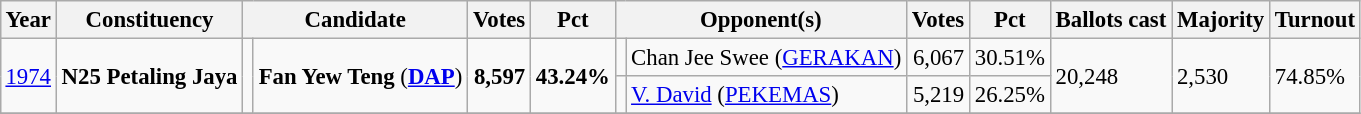<table class="wikitable" style="margin:0.5em ; font-size:95%">
<tr>
<th>Year</th>
<th>Constituency</th>
<th colspan=2>Candidate</th>
<th>Votes</th>
<th>Pct</th>
<th colspan=2>Opponent(s)</th>
<th>Votes</th>
<th>Pct</th>
<th>Ballots cast</th>
<th>Majority</th>
<th>Turnout</th>
</tr>
<tr>
<td rowspan=2><a href='#'>1974</a></td>
<td rowspan=2><strong>N25 Petaling Jaya</strong></td>
<td rowspan=2 ></td>
<td rowspan=2><strong>Fan Yew Teng</strong> (<a href='#'><strong>DAP</strong></a>)</td>
<td rowspan=2 align=right><strong>8,597</strong></td>
<td rowspan=2><strong>43.24%</strong></td>
<td></td>
<td>Chan Jee Swee (<a href='#'>GERAKAN</a>)</td>
<td align=right>6,067</td>
<td>30.51%</td>
<td rowspan=2>20,248</td>
<td rowspan=2>2,530</td>
<td rowspan=2>74.85%</td>
</tr>
<tr>
<td></td>
<td><a href='#'>V. David</a> (<a href='#'>PEKEMAS</a>)</td>
<td align=right>5,219</td>
<td>26.25%</td>
</tr>
<tr>
</tr>
</table>
